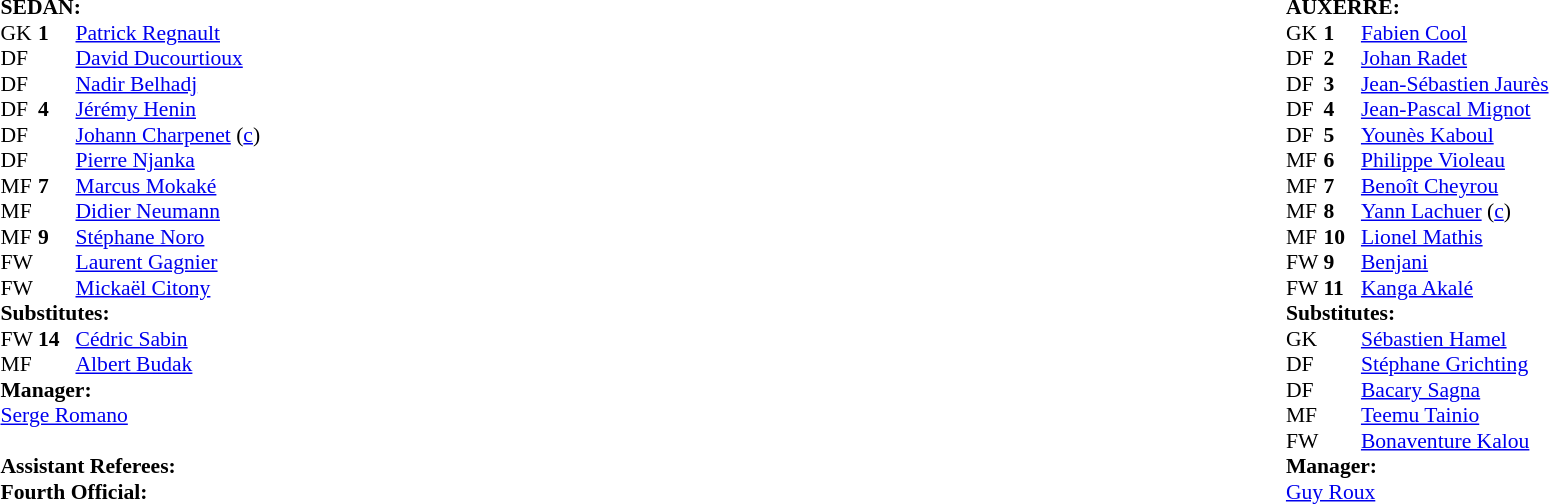<table width=100%>
<tr>
<td valign="top" width="50%"><br><table style=font-size:90% cellspacing=0 cellpadding=0>
<tr>
<td colspan=4><strong>SEDAN:</strong></td>
</tr>
<tr>
<th width=25></th>
<th width=25></th>
</tr>
<tr>
<td>GK</td>
<td><strong>1</strong></td>
<td> <a href='#'>Patrick Regnault</a></td>
</tr>
<tr>
<td>DF</td>
<td><strong></strong></td>
<td> <a href='#'>David Ducourtioux</a></td>
</tr>
<tr>
<td>DF</td>
<td><strong></strong></td>
<td> <a href='#'>Nadir Belhadj</a></td>
</tr>
<tr>
<td>DF</td>
<td><strong>4</strong></td>
<td> <a href='#'>Jérémy Henin</a></td>
</tr>
<tr>
<td>DF</td>
<td><strong></strong></td>
<td> <a href='#'>Johann Charpenet</a> (<a href='#'>c</a>)</td>
</tr>
<tr>
<td>DF</td>
<td><strong></strong></td>
<td> <a href='#'>Pierre Njanka</a></td>
<td></td>
<td></td>
</tr>
<tr>
<td>MF</td>
<td><strong>7</strong></td>
<td> <a href='#'>Marcus Mokaké</a></td>
<td></td>
<td></td>
</tr>
<tr>
<td>MF</td>
<td><strong></strong></td>
<td> <a href='#'>Didier Neumann</a></td>
</tr>
<tr>
<td>MF</td>
<td><strong>9</strong></td>
<td> <a href='#'>Stéphane Noro</a></td>
</tr>
<tr>
<td>FW</td>
<td><strong></strong></td>
<td> <a href='#'>Laurent Gagnier</a></td>
</tr>
<tr>
<td>FW</td>
<td><strong></strong></td>
<td> <a href='#'>Mickaël Citony</a></td>
</tr>
<tr>
<td colspan=3><strong>Substitutes:</strong></td>
</tr>
<tr>
<td>FW</td>
<td><strong>14</strong></td>
<td> <a href='#'>Cédric Sabin</a></td>
<td></td>
<td></td>
</tr>
<tr>
<td>MF</td>
<td><strong></strong></td>
<td> <a href='#'>Albert Budak</a></td>
<td></td>
<td></td>
</tr>
<tr>
<td colspan=3><strong>Manager:</strong></td>
</tr>
<tr>
<td colspan=4> <a href='#'>Serge Romano</a><br><br><strong>Assistant Referees:</strong><br>
<strong>Fourth Official:</strong><br></td>
</tr>
</table>
</td>
<td valign="top" width="50%"><br><table style="font-size: 90%" cellspacing="0" cellpadding="0" align=center>
<tr>
<td colspan="4"><strong>AUXERRE:</strong></td>
</tr>
<tr>
<th width=25></th>
<th width=25></th>
</tr>
<tr>
<td>GK</td>
<td><strong>1</strong></td>
<td> <a href='#'>Fabien Cool</a></td>
</tr>
<tr>
<td>DF</td>
<td><strong>2</strong></td>
<td> <a href='#'>Johan Radet</a></td>
<td></td>
<td></td>
</tr>
<tr>
<td>DF</td>
<td><strong>3</strong></td>
<td> <a href='#'>Jean-Sébastien Jaurès</a></td>
</tr>
<tr>
<td>DF</td>
<td><strong>4</strong></td>
<td> <a href='#'>Jean-Pascal Mignot</a></td>
</tr>
<tr>
<td>DF</td>
<td><strong>5</strong></td>
<td> <a href='#'>Younès Kaboul</a></td>
</tr>
<tr>
<td>MF</td>
<td><strong>6</strong></td>
<td> <a href='#'>Philippe Violeau</a></td>
</tr>
<tr>
<td>MF</td>
<td><strong>7</strong></td>
<td> <a href='#'>Benoît Cheyrou</a></td>
</tr>
<tr>
<td>MF</td>
<td><strong>8</strong></td>
<td> <a href='#'>Yann Lachuer</a> (<a href='#'>c</a>)</td>
<td></td>
<td></td>
</tr>
<tr>
<td>MF</td>
<td><strong>10</strong></td>
<td> <a href='#'>Lionel Mathis</a></td>
</tr>
<tr>
<td>FW</td>
<td><strong>9</strong></td>
<td> <a href='#'>Benjani</a></td>
</tr>
<tr>
<td>FW</td>
<td><strong>11</strong></td>
<td> <a href='#'>Kanga Akalé</a></td>
</tr>
<tr>
<td colspan=3><strong>Substitutes:</strong></td>
</tr>
<tr>
<td>GK</td>
<td><strong></strong></td>
<td> <a href='#'>Sébastien Hamel</a></td>
</tr>
<tr>
<td>DF</td>
<td><strong></strong></td>
<td> <a href='#'>Stéphane Grichting</a></td>
</tr>
<tr>
<td>DF</td>
<td><strong></strong></td>
<td> <a href='#'>Bacary Sagna</a></td>
<td></td>
<td></td>
</tr>
<tr>
<td>MF</td>
<td><strong></strong></td>
<td> <a href='#'>Teemu Tainio</a></td>
</tr>
<tr>
<td>FW</td>
<td><strong></strong></td>
<td> <a href='#'>Bonaventure Kalou</a></td>
<td></td>
<td></td>
</tr>
<tr>
<td colspan=3><strong>Manager:</strong></td>
</tr>
<tr>
<td colspan=4> <a href='#'>Guy Roux</a></td>
</tr>
</table>
</td>
</tr>
</table>
